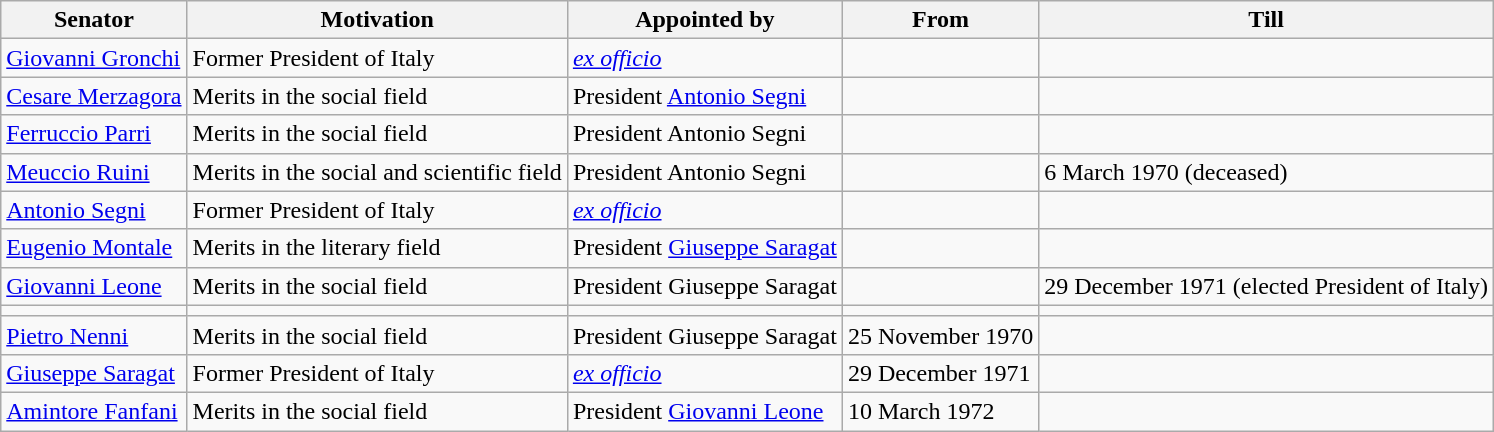<table class="wikitable">
<tr>
<th>Senator</th>
<th>Motivation</th>
<th>Appointed by</th>
<th>From</th>
<th>Till</th>
</tr>
<tr>
<td><a href='#'>Giovanni Gronchi</a></td>
<td>Former President of Italy</td>
<td><em><a href='#'>ex officio</a></em></td>
<td></td>
<td></td>
</tr>
<tr>
<td><a href='#'>Cesare Merzagora</a></td>
<td>Merits in the social field</td>
<td>President <a href='#'>Antonio Segni</a></td>
<td></td>
<td></td>
</tr>
<tr>
<td><a href='#'>Ferruccio Parri</a></td>
<td>Merits in the social field</td>
<td>President Antonio Segni</td>
<td></td>
<td></td>
</tr>
<tr>
<td><a href='#'>Meuccio Ruini</a></td>
<td>Merits in the social and scientific field</td>
<td>President Antonio Segni</td>
<td></td>
<td>6 March 1970 (deceased)</td>
</tr>
<tr>
<td><a href='#'>Antonio Segni</a></td>
<td>Former President of Italy</td>
<td><em><a href='#'>ex officio</a></em></td>
<td></td>
<td></td>
</tr>
<tr>
<td><a href='#'>Eugenio Montale</a></td>
<td>Merits in the literary field</td>
<td>President <a href='#'>Giuseppe Saragat</a></td>
<td></td>
<td></td>
</tr>
<tr>
<td><a href='#'>Giovanni Leone</a></td>
<td>Merits in the social field</td>
<td>President Giuseppe Saragat</td>
<td></td>
<td>29 December 1971 (elected President of Italy)</td>
</tr>
<tr>
<td></td>
<td></td>
<td></td>
<td></td>
<td></td>
</tr>
<tr>
<td><a href='#'>Pietro Nenni</a></td>
<td>Merits in the social field</td>
<td>President Giuseppe Saragat</td>
<td>25 November 1970</td>
<td></td>
</tr>
<tr>
<td><a href='#'>Giuseppe Saragat</a></td>
<td>Former President of Italy</td>
<td><em><a href='#'>ex officio</a></em></td>
<td>29 December 1971</td>
<td></td>
</tr>
<tr>
<td><a href='#'>Amintore Fanfani</a></td>
<td>Merits in the social field</td>
<td>President <a href='#'>Giovanni Leone</a></td>
<td>10 March 1972</td>
<td></td>
</tr>
</table>
